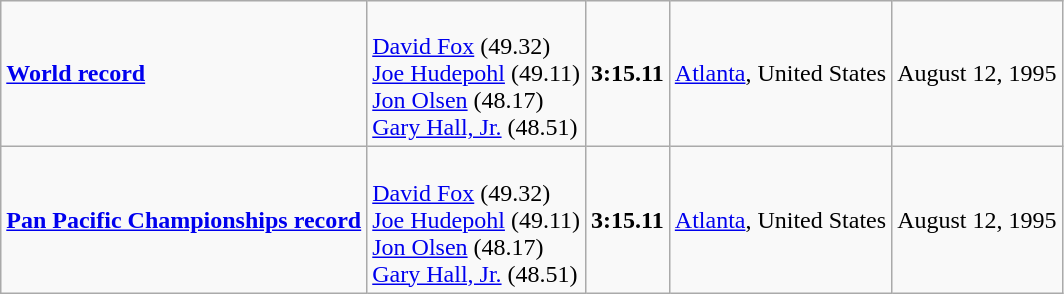<table class="wikitable">
<tr>
<td><strong><a href='#'>World record</a></strong></td>
<td><br><a href='#'>David Fox</a> (49.32) <br><a href='#'>Joe Hudepohl</a> (49.11)<br><a href='#'>Jon Olsen</a> (48.17)<br><a href='#'>Gary Hall, Jr.</a> (48.51)</td>
<td><strong>3:15.11</strong></td>
<td><a href='#'>Atlanta</a>, United States</td>
<td>August 12, 1995</td>
</tr>
<tr>
<td><strong><a href='#'>Pan Pacific Championships record</a></strong></td>
<td><br><a href='#'>David Fox</a> (49.32)<br><a href='#'>Joe Hudepohl</a> (49.11)<br><a href='#'>Jon Olsen</a> (48.17)<br><a href='#'>Gary Hall, Jr.</a> (48.51)</td>
<td><strong>3:15.11</strong></td>
<td><a href='#'>Atlanta</a>, United States</td>
<td>August 12, 1995</td>
</tr>
</table>
